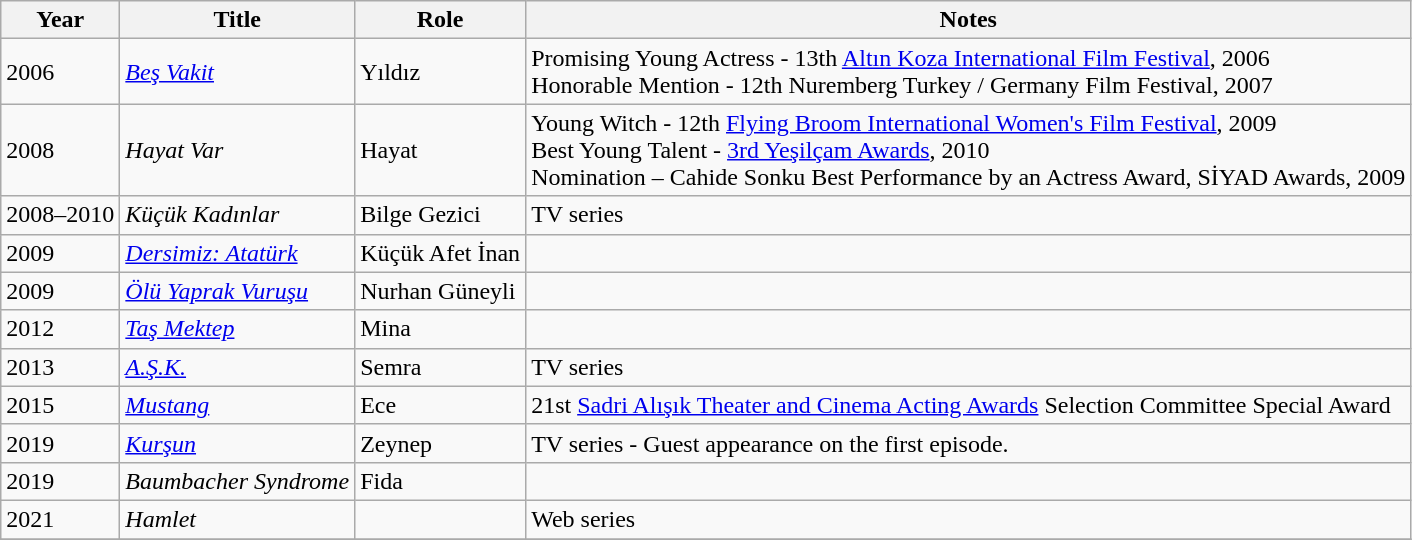<table class="wikitable sortable">
<tr>
<th>Year</th>
<th>Title</th>
<th>Role</th>
<th class="unsortable">Notes</th>
</tr>
<tr>
<td>2006</td>
<td><em><a href='#'>Beş Vakit</a></em></td>
<td>Yıldız</td>
<td>Promising Young Actress - 13th <a href='#'>Altın Koza International Film Festival</a>, 2006 <br> Honorable Mention - 12th Nuremberg Turkey / Germany Film Festival, 2007</td>
</tr>
<tr>
<td>2008</td>
<td><em>Hayat Var</em></td>
<td>Hayat</td>
<td>Young Witch - 12th <a href='#'>Flying Broom International Women's Film Festival</a>, 2009 <br> Best Young Talent - <a href='#'>3rd Yeşilçam Awards</a>, 2010 <br> Nomination – Cahide Sonku Best Performance by an Actress Award, SİYAD Awards, 2009</td>
</tr>
<tr>
<td>2008–2010</td>
<td><em>Küçük Kadınlar</em></td>
<td>Bilge Gezici</td>
<td>TV series</td>
</tr>
<tr>
<td>2009</td>
<td><em><a href='#'>Dersimiz: Atatürk</a></em></td>
<td>Küçük Afet İnan</td>
<td></td>
</tr>
<tr>
<td>2009</td>
<td><em><a href='#'>Ölü Yaprak Vuruşu</a></em></td>
<td>Nurhan Güneyli</td>
<td></td>
</tr>
<tr>
<td>2012</td>
<td><em><a href='#'>Taş Mektep</a></em></td>
<td>Mina</td>
<td></td>
</tr>
<tr>
<td>2013</td>
<td><em><a href='#'>A.Ş.K.</a></em></td>
<td>Semra</td>
<td>TV series</td>
</tr>
<tr>
<td>2015</td>
<td><em><a href='#'>Mustang</a></em></td>
<td>Ece</td>
<td>21st <a href='#'>Sadri Alışık Theater and Cinema Acting Awards</a> Selection Committee Special Award</td>
</tr>
<tr>
<td>2019</td>
<td><em><a href='#'>Kurşun</a></em></td>
<td>Zeynep</td>
<td>TV series - Guest appearance on the first episode.</td>
</tr>
<tr>
<td>2019</td>
<td><em>Baumbacher Syndrome</em></td>
<td>Fida</td>
<td></td>
</tr>
<tr>
<td>2021</td>
<td><em>Hamlet</em></td>
<td></td>
<td>Web series</td>
</tr>
<tr>
</tr>
</table>
